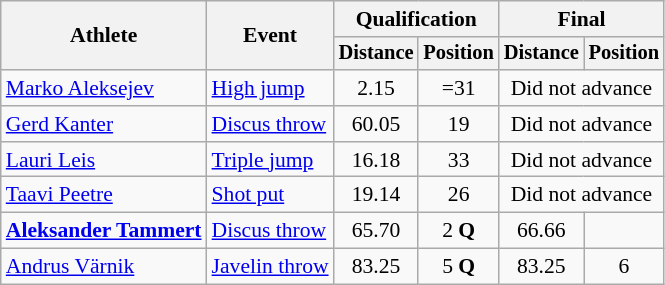<table class="wikitable" style="font-size:90%;">
<tr>
<th rowspan="2">Athlete</th>
<th rowspan="2">Event</th>
<th colspan="2">Qualification</th>
<th colspan="2">Final</th>
</tr>
<tr style="font-size:95%">
<th>Distance</th>
<th>Position</th>
<th>Distance</th>
<th>Position</th>
</tr>
<tr align=center>
<td align=left><a href='#'>Marko Aleksejev</a></td>
<td align=left><a href='#'>High jump</a></td>
<td>2.15</td>
<td>=31</td>
<td colspan=2>Did not advance</td>
</tr>
<tr align=center>
<td align=left><a href='#'>Gerd Kanter</a></td>
<td align=left><a href='#'>Discus throw</a></td>
<td>60.05</td>
<td>19</td>
<td colspan=2>Did not advance</td>
</tr>
<tr align=center>
<td align=left><a href='#'>Lauri Leis</a></td>
<td align=left><a href='#'>Triple jump</a></td>
<td>16.18</td>
<td>33</td>
<td colspan=2>Did not advance</td>
</tr>
<tr align=center>
<td align=left><a href='#'>Taavi Peetre</a></td>
<td align=left><a href='#'>Shot put</a></td>
<td>19.14</td>
<td>26</td>
<td colspan=2>Did not advance</td>
</tr>
<tr align=center>
<td align=left><strong><a href='#'>Aleksander Tammert</a></strong></td>
<td align=left><a href='#'>Discus throw</a></td>
<td>65.70</td>
<td>2 <strong>Q</strong></td>
<td>66.66</td>
<td></td>
</tr>
<tr align=center>
<td align=left><a href='#'>Andrus Värnik</a></td>
<td align=left><a href='#'>Javelin throw</a></td>
<td>83.25</td>
<td>5 <strong>Q</strong></td>
<td>83.25</td>
<td>6</td>
</tr>
</table>
